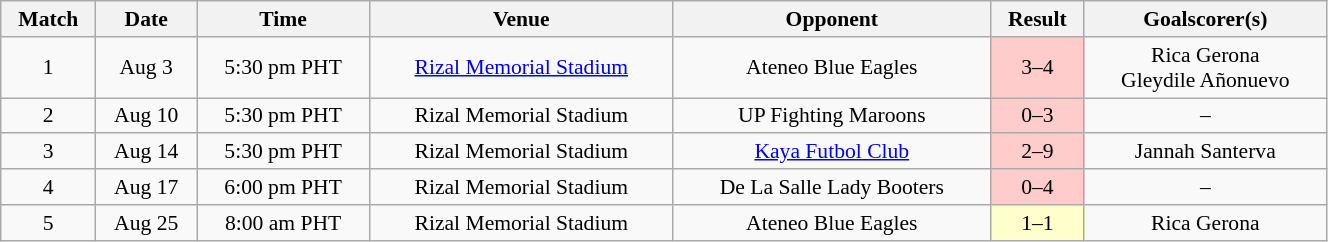<table class=wikitable style="text-align:center; font-size:90%; width:70%;">
<tr>
<th>Match</th>
<th>Date</th>
<th>Time</th>
<th>Venue</th>
<th>Opponent</th>
<th>Result</th>
<th>Goalscorer(s)</th>
</tr>
<tr>
<td>1</td>
<td>Aug 3</td>
<td>5:30 pm PHT</td>
<td><a href='#'>Rizal Memorial Stadium</a></td>
<td>Ateneo Blue Eagles</td>
<td bgcolor=ffcccc>3–4</td>
<td>Rica Gerona  <br> Gleydile Añonuevo </td>
</tr>
<tr>
<td>2</td>
<td>Aug 10</td>
<td>5:30 pm PHT</td>
<td>Rizal Memorial Stadium</td>
<td>UP Fighting Maroons</td>
<td bgcolor=ffcccc>0–3</td>
<td align=center>–</td>
</tr>
<tr>
<td>3</td>
<td>Aug 14</td>
<td>5:30 pm PHT</td>
<td>Rizal Memorial Stadium</td>
<td><a href='#'>Kaya Futbol Club</a></td>
<td bgcolor=ffcccc>2–9</td>
<td>Jannah Santerva </td>
</tr>
<tr>
<td>4</td>
<td>Aug 17</td>
<td>6:00 pm PHT</td>
<td>Rizal Memorial Stadium</td>
<td>De La Salle Lady Booters</td>
<td bgcolor=ffcccc>0–4</td>
<td align=center>–</td>
</tr>
<tr>
<td>5</td>
<td>Aug 25</td>
<td>8:00 am PHT</td>
<td>Rizal Memorial Stadium</td>
<td>Ateneo Blue Eagles</td>
<td bgcolor=ffffcc>1–1</td>
<td>Rica Gerona </td>
</tr>
</table>
